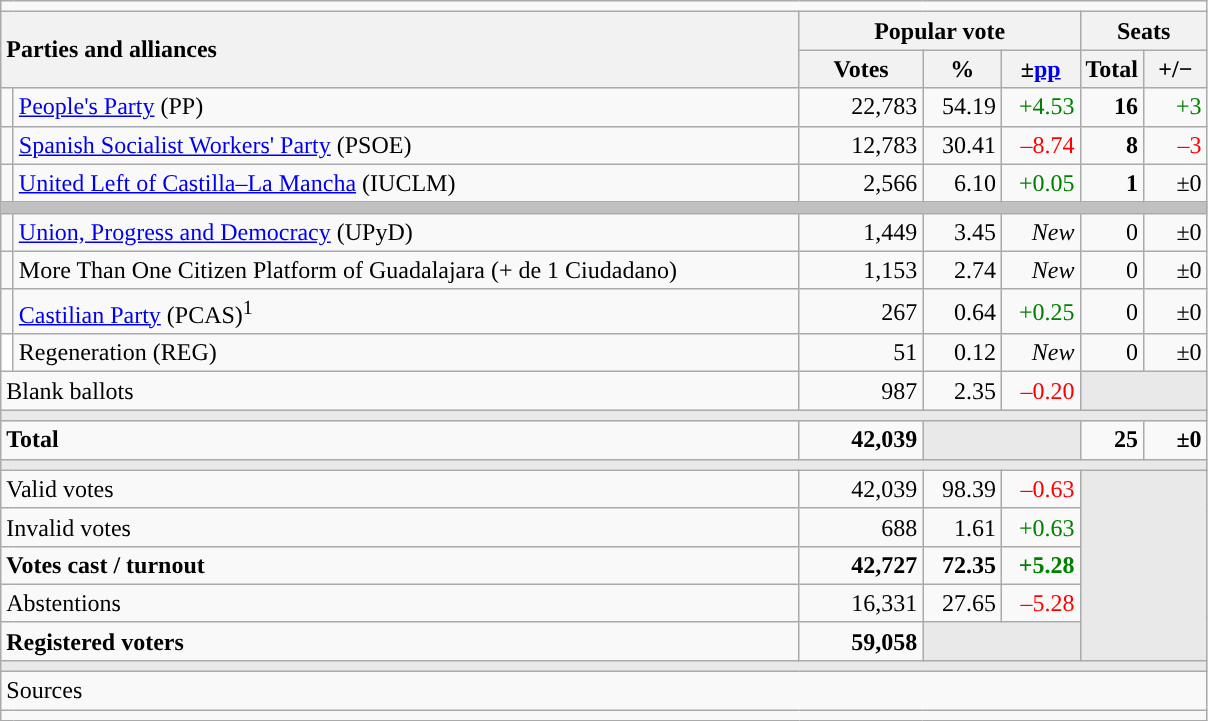<table class="wikitable" style="text-align:right;">
<tr>
<td colspan="7"></td>
</tr>
<tr>
<th style="text-align:left;" rowspan="2" colspan="2" width="525">Parties and alliances</th>
<th colspan="3">Popular vote</th>
<th colspan="2">Seats</th>
</tr>
<tr>
<th width="75">Votes</th>
<th width="45">%</th>
<th width="45">±<a href='#'>pp</a></th>
<th width="35">Total</th>
<th width="35">+/−</th>
</tr>
<tr>
<td width="1" style="color:inherit;background:"></td>
<td align="left"><a href='#'>People's Party</a> (PP)</td>
<td>22,783</td>
<td>54.19</td>
<td style="color:green;">+4.53</td>
<td><strong>16</strong></td>
<td style="color:green;">+3</td>
</tr>
<tr>
<td style="color:inherit;background:"></td>
<td align="left"><a href='#'>Spanish Socialist Workers' Party</a> (PSOE)</td>
<td>12,783</td>
<td>30.41</td>
<td style="color:red;">–8.74</td>
<td><strong>8</strong></td>
<td style="color:red;">–3</td>
</tr>
<tr>
<td style="color:inherit;background:"></td>
<td align="left"><a href='#'>United Left of Castilla–La Mancha</a> (IUCLM)</td>
<td>2,566</td>
<td>6.10</td>
<td style="color:green;">+0.05</td>
<td><strong>1</strong></td>
<td>±0</td>
</tr>
<tr>
<td colspan="7" bgcolor="#C0C0C0"></td>
</tr>
<tr>
<td style="color:inherit;background:"></td>
<td align="left"><a href='#'>Union, Progress and Democracy</a> (UPyD)</td>
<td>1,449</td>
<td>3.45</td>
<td><em>New</em></td>
<td>0</td>
<td>±0</td>
</tr>
<tr>
<td style="color:inherit;background:"></td>
<td align="left">More Than One Citizen Platform of Guadalajara (+ de 1 Ciudadano)</td>
<td>1,153</td>
<td>2.74</td>
<td><em>New</em></td>
<td>0</td>
<td>±0</td>
</tr>
<tr>
<td style="color:inherit;background:"></td>
<td align="left"><a href='#'>Castilian Party</a> (PCAS)<sup>1</sup></td>
<td>267</td>
<td>0.64</td>
<td style="color:green;">+0.25</td>
<td>0</td>
<td>±0</td>
</tr>
<tr>
<td bgcolor="white"></td>
<td align="left">Regeneration (REG)</td>
<td>51</td>
<td>0.12</td>
<td><em>New</em></td>
<td>0</td>
<td>±0</td>
</tr>
<tr>
<td align="left" colspan="2">Blank ballots</td>
<td>987</td>
<td>2.35</td>
<td style="color:red;">–0.20</td>
<td bgcolor="#E9E9E9" colspan="2"></td>
</tr>
<tr>
<td colspan="7" bgcolor="#E9E9E9"></td>
</tr>
<tr style="font-weight:bold;">
<td align="left" colspan="2">Total</td>
<td>42,039</td>
<td bgcolor="#E9E9E9" colspan="2"></td>
<td>25</td>
<td>±0</td>
</tr>
<tr>
<td colspan="7" bgcolor="#E9E9E9"></td>
</tr>
<tr>
<td align="left" colspan="2">Valid votes</td>
<td>42,039</td>
<td>98.39</td>
<td style="color:red;">–0.63</td>
<td bgcolor="#E9E9E9" colspan="2" rowspan="5"></td>
</tr>
<tr>
<td align="left" colspan="2">Invalid votes</td>
<td>688</td>
<td>1.61</td>
<td style="color:green;">+0.63</td>
</tr>
<tr style="font-weight:bold;">
<td align="left" colspan="2">Votes cast / turnout</td>
<td>42,727</td>
<td>72.35</td>
<td style="color:green;">+5.28</td>
</tr>
<tr>
<td align="left" colspan="2">Abstentions</td>
<td>16,331</td>
<td>27.65</td>
<td style="color:red;">–5.28</td>
</tr>
<tr style="font-weight:bold;">
<td align="left" colspan="2">Registered voters</td>
<td>59,058</td>
<td bgcolor="#E9E9E9" colspan="2"></td>
</tr>
<tr>
<td colspan="7" bgcolor="#E9E9E9"></td>
</tr>
<tr>
<td align="left" colspan="7">Sources</td>
</tr>
<tr>
<td colspan="7" style="text-align:left; max-width:790px;"></td>
</tr>
</table>
